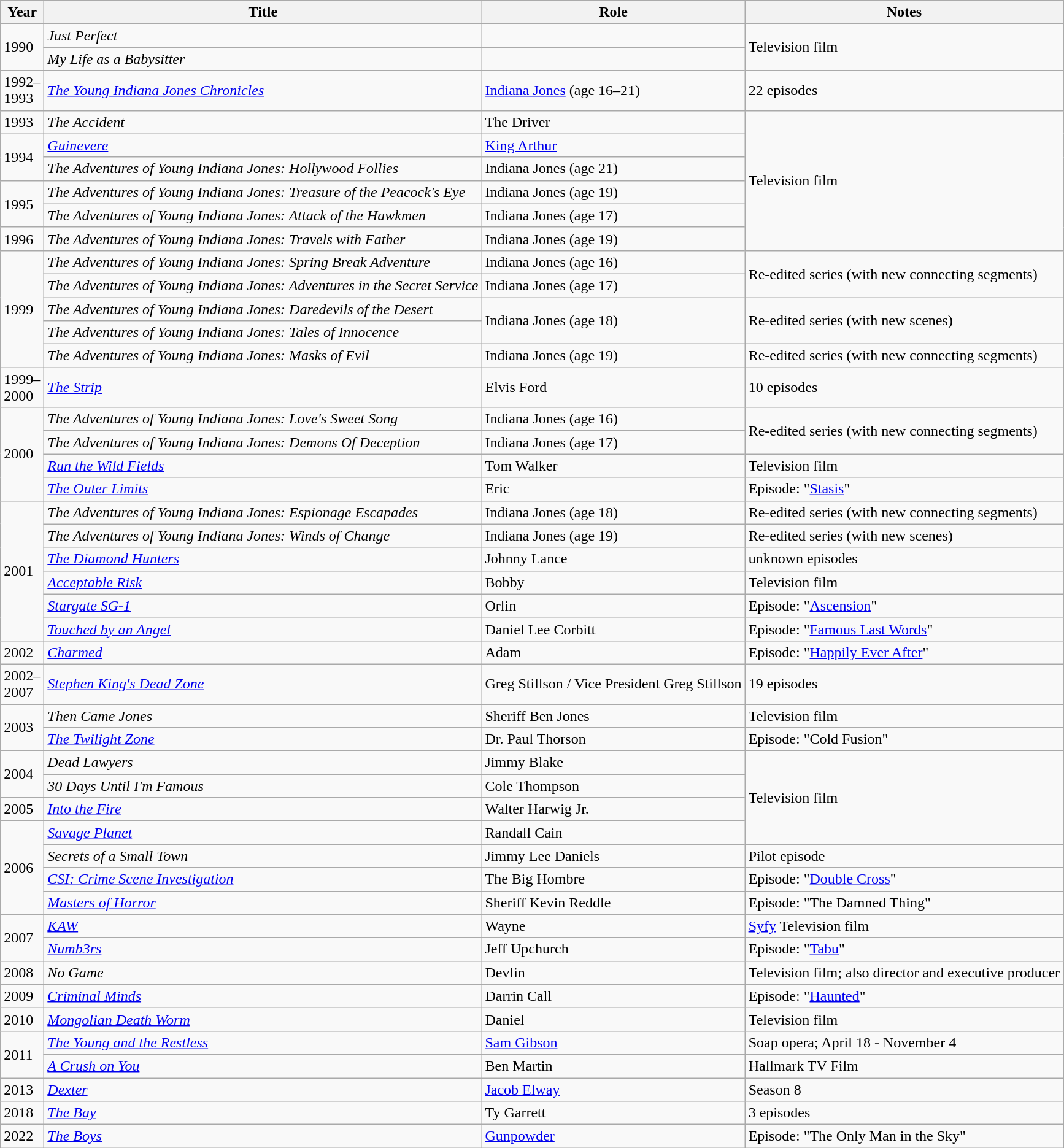<table class="wikitable sortable">
<tr>
<th scope="col">Year</th>
<th scope="col">Title</th>
<th scope="col">Role</th>
<th scope="col" class="unsortable">Notes</th>
</tr>
<tr>
<td rowspan=2>1990</td>
<td><em>Just Perfect</em></td>
<td></td>
<td rowspan="2">Television film</td>
</tr>
<tr>
<td><em>My Life as a Babysitter</em></td>
<td></td>
</tr>
<tr>
<td>1992–<br>1993</td>
<td><em><a href='#'>The Young Indiana Jones Chronicles</a></em></td>
<td><a href='#'>Indiana Jones</a> (age 16–21)</td>
<td>22 episodes</td>
</tr>
<tr>
<td>1993</td>
<td><em>The Accident</em></td>
<td>The Driver</td>
<td rowspan="6">Television film</td>
</tr>
<tr>
<td rowspan=2>1994</td>
<td><em><a href='#'>Guinevere</a></em></td>
<td><a href='#'>King Arthur</a></td>
</tr>
<tr>
<td><em>The Adventures of Young Indiana Jones: Hollywood Follies</em></td>
<td>Indiana Jones (age 21)</td>
</tr>
<tr>
<td rowspan=2>1995</td>
<td><em>The Adventures of Young Indiana Jones: Treasure of the Peacock's Eye</em></td>
<td>Indiana Jones (age 19)</td>
</tr>
<tr>
<td><em>The Adventures of Young Indiana Jones: Attack of the Hawkmen</em></td>
<td>Indiana Jones (age 17)</td>
</tr>
<tr>
<td>1996</td>
<td><em>The Adventures of Young Indiana Jones: Travels with Father</em></td>
<td>Indiana Jones (age 19)</td>
</tr>
<tr>
<td rowspan=5>1999</td>
<td><em>The Adventures of Young Indiana Jones: Spring Break Adventure</em></td>
<td>Indiana Jones (age 16)</td>
<td rowspan="2">Re-edited series (with new connecting segments)</td>
</tr>
<tr>
<td><em>The Adventures of Young Indiana Jones: Adventures in the Secret Service</em></td>
<td>Indiana Jones (age 17)</td>
</tr>
<tr>
<td><em>The Adventures of Young Indiana Jones: Daredevils of the Desert</em></td>
<td rowspan="2">Indiana Jones (age 18)</td>
<td rowspan="2">Re-edited series (with new scenes)</td>
</tr>
<tr>
<td><em>The Adventures of Young Indiana Jones: Tales of Innocence</em></td>
</tr>
<tr>
<td><em>The Adventures of Young Indiana Jones: Masks of Evil</em></td>
<td>Indiana Jones (age 19)</td>
<td>Re-edited series (with new connecting segments)</td>
</tr>
<tr>
<td>1999–<br>2000</td>
<td><em><a href='#'>The Strip</a></em></td>
<td>Elvis Ford</td>
<td>10 episodes</td>
</tr>
<tr>
<td rowspan=4>2000</td>
<td><em>The Adventures of Young Indiana Jones: Love's Sweet Song</em></td>
<td>Indiana Jones (age 16)</td>
<td rowspan="2">Re-edited series (with new connecting segments)</td>
</tr>
<tr>
<td><em>The Adventures of Young Indiana Jones: Demons Of Deception</em></td>
<td>Indiana Jones (age 17)</td>
</tr>
<tr>
<td><em><a href='#'>Run the Wild Fields</a></em></td>
<td>Tom Walker</td>
<td>Television film</td>
</tr>
<tr>
<td><em><a href='#'>The Outer Limits</a></em></td>
<td>Eric</td>
<td>Episode: "<a href='#'>Stasis</a>"</td>
</tr>
<tr>
<td rowspan=6>2001</td>
<td><em>The Adventures of Young Indiana Jones: Espionage Escapades</em></td>
<td>Indiana Jones (age 18)</td>
<td>Re-edited series (with new connecting segments)</td>
</tr>
<tr>
<td><em>The Adventures of Young Indiana Jones: Winds of Change</em></td>
<td>Indiana Jones (age 19)</td>
<td>Re-edited series (with new scenes)</td>
</tr>
<tr>
<td><em><a href='#'>The Diamond Hunters</a></em></td>
<td>Johnny Lance</td>
<td>unknown episodes</td>
</tr>
<tr>
<td><em><a href='#'>Acceptable Risk</a></em></td>
<td>Bobby</td>
<td>Television film</td>
</tr>
<tr>
<td><em><a href='#'>Stargate SG-1</a></em></td>
<td>Orlin</td>
<td>Episode: "<a href='#'>Ascension</a>"</td>
</tr>
<tr>
<td><em><a href='#'>Touched by an Angel</a></em></td>
<td>Daniel Lee Corbitt</td>
<td>Episode: "<a href='#'>Famous Last Words</a>"</td>
</tr>
<tr>
<td>2002</td>
<td><em><a href='#'>Charmed</a></em></td>
<td>Adam</td>
<td>Episode: "<a href='#'>Happily Ever After</a>"</td>
</tr>
<tr>
<td>2002–<br>2007</td>
<td><em><a href='#'>Stephen King's Dead Zone</a></em></td>
<td>Greg Stillson / Vice President Greg Stillson</td>
<td>19 episodes</td>
</tr>
<tr>
<td rowspan=2>2003</td>
<td><em>Then Came Jones</em></td>
<td>Sheriff Ben Jones</td>
<td>Television film</td>
</tr>
<tr>
<td><em><a href='#'>The Twilight Zone</a></em></td>
<td>Dr. Paul Thorson</td>
<td>Episode: "Cold Fusion"</td>
</tr>
<tr>
<td rowspan=2>2004</td>
<td><em>Dead Lawyers</em></td>
<td>Jimmy Blake</td>
<td rowspan="4">Television film</td>
</tr>
<tr>
<td><em>30 Days Until I'm Famous</em></td>
<td>Cole Thompson</td>
</tr>
<tr>
<td>2005</td>
<td><em><a href='#'>Into the Fire</a></em></td>
<td>Walter Harwig Jr.</td>
</tr>
<tr>
<td rowspan=4>2006</td>
<td><em><a href='#'>Savage Planet</a></em></td>
<td>Randall Cain</td>
</tr>
<tr>
<td><em>Secrets of a Small Town</em></td>
<td>Jimmy Lee Daniels</td>
<td>Pilot episode</td>
</tr>
<tr>
<td><em><a href='#'>CSI: Crime Scene Investigation</a></em></td>
<td>The Big Hombre</td>
<td>Episode: "<a href='#'>Double Cross</a>"</td>
</tr>
<tr>
<td><em><a href='#'>Masters of Horror</a></em></td>
<td>Sheriff Kevin Reddle</td>
<td>Episode: "The Damned Thing"</td>
</tr>
<tr>
<td rowspan=2>2007</td>
<td><em><a href='#'>KAW</a></em></td>
<td>Wayne</td>
<td><a href='#'>Syfy</a> Television film</td>
</tr>
<tr>
<td><em><a href='#'>Numb3rs</a></em></td>
<td>Jeff Upchurch</td>
<td>Episode: "<a href='#'>Tabu</a>"</td>
</tr>
<tr>
<td>2008</td>
<td><em>No Game</em></td>
<td>Devlin</td>
<td>Television film; also director and executive producer</td>
</tr>
<tr>
<td>2009</td>
<td><em><a href='#'>Criminal Minds</a></em></td>
<td>Darrin Call</td>
<td>Episode: "<a href='#'>Haunted</a>"</td>
</tr>
<tr>
<td>2010</td>
<td><em><a href='#'>Mongolian Death Worm</a></em></td>
<td>Daniel</td>
<td>Television film</td>
</tr>
<tr>
<td rowspan=2>2011</td>
<td><em><a href='#'>The Young and the Restless</a></em></td>
<td><a href='#'>Sam Gibson</a></td>
<td>Soap opera; April 18 - November 4</td>
</tr>
<tr>
<td><em><a href='#'>A Crush on You</a></em></td>
<td>Ben Martin</td>
<td>Hallmark TV Film</td>
</tr>
<tr>
<td>2013</td>
<td><em><a href='#'>Dexter</a></em></td>
<td><a href='#'>Jacob Elway</a></td>
<td>Season 8</td>
</tr>
<tr>
<td>2018</td>
<td><em><a href='#'>The Bay</a></em></td>
<td>Ty Garrett</td>
<td>3 episodes</td>
</tr>
<tr>
<td>2022</td>
<td><em><a href='#'>The Boys</a></em></td>
<td><a href='#'>Gunpowder</a></td>
<td>Episode: "The Only Man in the Sky"</td>
</tr>
</table>
